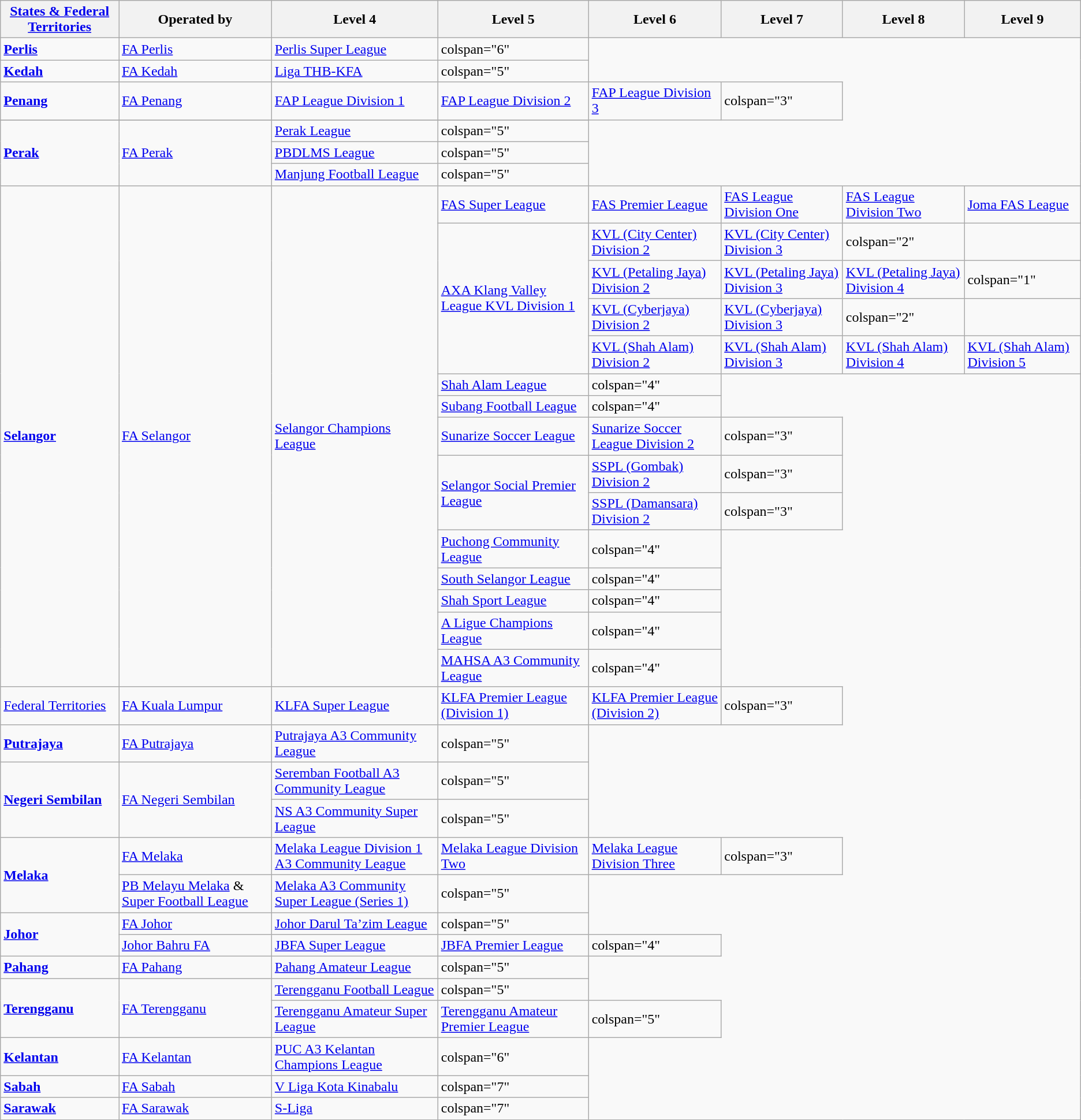<table class="wikitable sortable">
<tr>
<th align="centre"><a href='#'>States & Federal Territories</a></th>
<th>Operated by</th>
<th>Level 4</th>
<th>Level 5</th>
<th>Level 6</th>
<th>Level 7</th>
<th>Level 8</th>
<th>Level 9</th>
</tr>
<tr>
<td align="centre"> <strong><a href='#'>Perlis</a></strong></td>
<td><a href='#'>FA Perlis</a></td>
<td><a href='#'>Perlis Super League</a></td>
<td>colspan="6" </td>
</tr>
<tr>
<td align="centre"> <strong><a href='#'>Kedah</a></strong></td>
<td><a href='#'>FA Kedah</a></td>
<td><a href='#'>Liga THB-KFA</a></td>
<td>colspan="5" </td>
</tr>
<tr>
<td align="centre"> <strong><a href='#'>Penang</a></strong></td>
<td><a href='#'>FA Penang</a></td>
<td><a href='#'>FAP League Division 1</a></td>
<td><a href='#'>FAP League Division 2</a></td>
<td><a href='#'>FAP League Division 3</a></td>
<td>colspan="3" </td>
</tr>
<tr>
</tr>
<tr>
<td rowspan="3" align="centre"> <strong><a href='#'>Perak</a></strong></td>
<td rowspan="3"><a href='#'>FA Perak</a></td>
<td><a href='#'>Perak League</a></td>
<td>colspan="5" </td>
</tr>
<tr>
<td><a href='#'>PBDLMS League</a></td>
<td>colspan="5" </td>
</tr>
<tr>
<td><a href='#'>Manjung Football League</a></td>
<td>colspan="5" </td>
</tr>
<tr>
<td rowspan="15" align="centre"> <strong><a href='#'>Selangor</a></strong></td>
<td rowspan="15"><a href='#'>FA Selangor</a></td>
<td rowspan="15" colspan="1" align="centre"><a href='#'>Selangor Champions League</a></td>
<td><a href='#'>FAS Super League</a></td>
<td><a href='#'>FAS Premier League</a></td>
<td><a href='#'>FAS League Division One</a></td>
<td><a href='#'>FAS League Division Two</a></td>
<td><a href='#'>Joma FAS League</a></td>
</tr>
<tr>
<td rowspan="4" colspan="1" align="centre"><a href='#'>AXA Klang Valley League KVL Division 1</a></td>
<td><a href='#'>KVL (City Center) Division 2</a></td>
<td><a href='#'>KVL (City Center) Division 3</a></td>
<td>colspan="2" </td>
</tr>
<tr>
<td><a href='#'>KVL (Petaling Jaya) Division 2</a></td>
<td><a href='#'>KVL (Petaling Jaya) Division 3</a></td>
<td><a href='#'>KVL (Petaling Jaya) Division 4</a></td>
<td>colspan="1" </td>
</tr>
<tr>
<td><a href='#'>KVL (Cyberjaya) Division 2</a></td>
<td><a href='#'>KVL (Cyberjaya) Division 3</a></td>
<td>colspan="2" </td>
</tr>
<tr>
<td><a href='#'>KVL (Shah Alam) Division 2</a></td>
<td><a href='#'>KVL (Shah Alam) Division 3</a></td>
<td><a href='#'>KVL (Shah Alam) Division 4</a></td>
<td><a href='#'>KVL (Shah Alam) Division 5</a></td>
</tr>
<tr>
<td><a href='#'>Shah Alam League</a></td>
<td>colspan="4" </td>
</tr>
<tr>
<td><a href='#'>Subang Football League</a></td>
<td>colspan="4" </td>
</tr>
<tr>
<td><a href='#'>Sunarize Soccer League</a></td>
<td><a href='#'>Sunarize Soccer League Division 2</a></td>
<td>colspan="3" </td>
</tr>
<tr>
<td rowspan="2" colspan="1" align="centre"><a href='#'>Selangor Social Premier League</a></td>
<td><a href='#'>SSPL (Gombak) Division 2</a></td>
<td>colspan="3" </td>
</tr>
<tr>
<td><a href='#'>SSPL (Damansara) Division 2</a></td>
<td>colspan="3" </td>
</tr>
<tr>
<td><a href='#'>Puchong Community League</a></td>
<td>colspan="4" </td>
</tr>
<tr>
<td><a href='#'>South Selangor League</a></td>
<td>colspan="4" </td>
</tr>
<tr>
<td><a href='#'>Shah Sport League</a></td>
<td>colspan="4" </td>
</tr>
<tr>
<td><a href='#'>A Ligue Champions League</a></td>
<td>colspan="4" </td>
</tr>
<tr>
<td><a href='#'>MAHSA A3 Community League</a></td>
<td>colspan="4" </td>
</tr>
<tr>
<td align="centre"> <a href='#'>Federal Territories</a></td>
<td><a href='#'>FA Kuala Lumpur</a></td>
<td><a href='#'>KLFA Super League</a></td>
<td><a href='#'>KLFA Premier League (Division 1)</a></td>
<td><a href='#'>KLFA Premier League (Division 2)</a></td>
<td>colspan="3" </td>
</tr>
<tr>
<td align="centre"> <strong><a href='#'>Putrajaya</a></strong></td>
<td><a href='#'>FA Putrajaya</a></td>
<td><a href='#'>Putrajaya A3 Community League</a></td>
<td>colspan="5" </td>
</tr>
<tr>
<td rowspan="2" align="centre"> <strong><a href='#'>Negeri Sembilan</a></strong></td>
<td rowspan="2"><a href='#'>FA Negeri Sembilan</a></td>
<td><a href='#'>Seremban Football A3 Community League</a></td>
<td>colspan="5" </td>
</tr>
<tr>
<td><a href='#'>NS A3 Community Super League</a></td>
<td>colspan="5" </td>
</tr>
<tr>
<td rowspan=2> <strong><a href='#'>Melaka</a></strong></td>
<td><a href='#'>FA Melaka</a></td>
<td><a href='#'>Melaka League Division 1 A3 Community League</a></td>
<td><a href='#'>Melaka League Division Two</a></td>
<td><a href='#'>Melaka League Division Three</a></td>
<td>colspan="3" </td>
</tr>
<tr>
<td><a href='#'>PB Melayu Melaka</a> & <a href='#'>Super Football League</a></td>
<td><a href='#'>Melaka A3 Community Super League (Series 1)</a></td>
<td>colspan="5" </td>
</tr>
<tr>
<td rowspan=2> <strong><a href='#'>Johor</a></strong></td>
<td><a href='#'>FA Johor</a></td>
<td><a href='#'>Johor Darul Ta’zim League</a></td>
<td>colspan="5" </td>
</tr>
<tr>
<td><a href='#'>Johor Bahru FA</a></td>
<td><a href='#'>JBFA Super League</a></td>
<td><a href='#'>JBFA Premier League</a></td>
<td>colspan="4" </td>
</tr>
<tr>
<td align="centre"> <strong><a href='#'>Pahang</a></strong></td>
<td><a href='#'>FA Pahang</a></td>
<td><a href='#'>Pahang Amateur League</a></td>
<td>colspan="5" </td>
</tr>
<tr>
<td rowspan="2" align="centre"> <strong><a href='#'>Terengganu</a></strong></td>
<td rowspan="2"><a href='#'>FA Terengganu</a></td>
<td><a href='#'>Terengganu Football League</a></td>
<td>colspan="5" </td>
</tr>
<tr>
<td><a href='#'>Terengganu Amateur Super League</a></td>
<td><a href='#'>Terengganu Amateur Premier League</a></td>
<td>colspan="5" </td>
</tr>
<tr>
<td align="centre"> <strong><a href='#'>Kelantan</a></strong></td>
<td><a href='#'>FA Kelantan</a></td>
<td><a href='#'>PUC A3 Kelantan Champions League</a></td>
<td>colspan="6" </td>
</tr>
<tr>
<td align="centre"> <strong><a href='#'>Sabah</a></strong></td>
<td><a href='#'>FA Sabah</a></td>
<td><a href='#'>V Liga Kota Kinabalu</a></td>
<td>colspan="7" </td>
</tr>
<tr>
<td rowspan="2" align="centre"> <strong><a href='#'>Sarawak</a></strong></td>
<td rowspan="2"><a href='#'>FA Sarawak</a></td>
<td><a href='#'>S-Liga</a></td>
<td>colspan="7" </td>
</tr>
</table>
